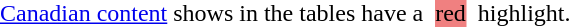<table cellspacing="0"; cellpadding="0";>
<tr>
<td><a href='#'>Canadian content</a> shows in the tables have a  </td>
<td bgcolor="#F08080">red</td>
<td>  highlight.</td>
</tr>
</table>
